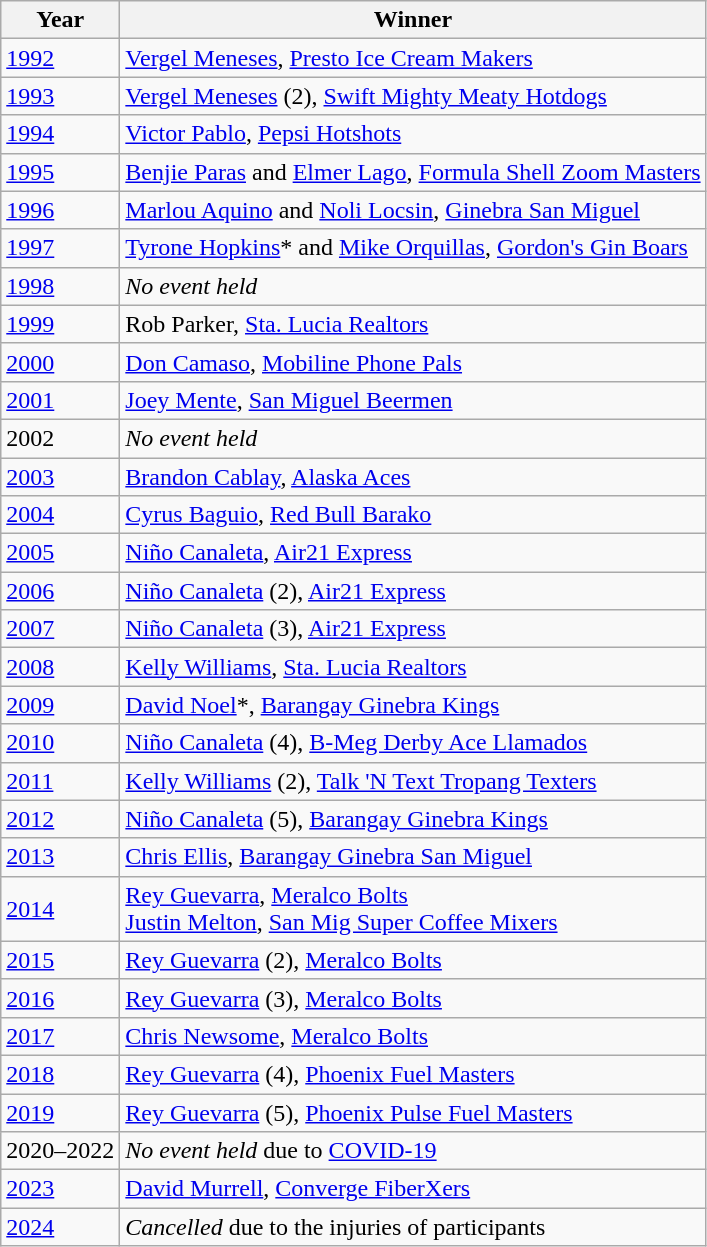<table class="wikitable sortable">
<tr>
<th>Year</th>
<th>Winner</th>
</tr>
<tr>
<td><a href='#'>1992</a></td>
<td><a href='#'>Vergel Meneses</a>, <a href='#'>Presto Ice Cream Makers</a></td>
</tr>
<tr>
<td><a href='#'>1993</a></td>
<td><a href='#'>Vergel Meneses</a> (2), <a href='#'>Swift Mighty Meaty Hotdogs</a></td>
</tr>
<tr>
<td><a href='#'>1994</a></td>
<td><a href='#'>Victor Pablo</a>, <a href='#'>Pepsi Hotshots</a></td>
</tr>
<tr>
<td><a href='#'>1995</a></td>
<td><a href='#'>Benjie Paras</a> and <a href='#'>Elmer Lago</a>, <a href='#'>Formula Shell Zoom Masters</a></td>
</tr>
<tr>
<td><a href='#'>1996</a></td>
<td><a href='#'>Marlou Aquino</a> and <a href='#'>Noli Locsin</a>, <a href='#'>Ginebra San Miguel</a></td>
</tr>
<tr>
<td><a href='#'>1997</a></td>
<td><a href='#'>Tyrone Hopkins</a>* and <a href='#'>Mike Orquillas</a>, <a href='#'>Gordon's Gin Boars</a></td>
</tr>
<tr>
<td><a href='#'>1998</a></td>
<td><em>No event held</em></td>
</tr>
<tr>
<td><a href='#'>1999</a></td>
<td>Rob Parker, <a href='#'>Sta. Lucia Realtors</a></td>
</tr>
<tr>
<td><a href='#'>2000</a></td>
<td><a href='#'>Don Camaso</a>, <a href='#'>Mobiline Phone Pals</a></td>
</tr>
<tr>
<td><a href='#'>2001</a></td>
<td><a href='#'>Joey Mente</a>, <a href='#'>San Miguel Beermen</a></td>
</tr>
<tr>
<td>2002</td>
<td><em>No event held</em></td>
</tr>
<tr>
<td><a href='#'>2003</a></td>
<td><a href='#'>Brandon Cablay</a>, <a href='#'>Alaska Aces</a></td>
</tr>
<tr>
<td><a href='#'>2004</a></td>
<td><a href='#'>Cyrus Baguio</a>, <a href='#'>Red Bull Barako</a></td>
</tr>
<tr>
<td><a href='#'>2005</a></td>
<td><a href='#'>Niño Canaleta</a>, <a href='#'>Air21 Express</a></td>
</tr>
<tr>
<td><a href='#'>2006</a></td>
<td><a href='#'>Niño Canaleta</a> (2), <a href='#'>Air21 Express</a></td>
</tr>
<tr>
<td><a href='#'>2007</a></td>
<td><a href='#'>Niño Canaleta</a> (3), <a href='#'>Air21 Express</a></td>
</tr>
<tr>
<td><a href='#'>2008</a></td>
<td><a href='#'>Kelly Williams</a>, <a href='#'>Sta. Lucia Realtors</a></td>
</tr>
<tr>
<td><a href='#'>2009</a></td>
<td><a href='#'>David Noel</a>*, <a href='#'>Barangay Ginebra Kings</a></td>
</tr>
<tr>
<td><a href='#'>2010</a></td>
<td><a href='#'>Niño Canaleta</a> (4), <a href='#'>B-Meg Derby Ace Llamados</a></td>
</tr>
<tr>
<td><a href='#'>2011</a></td>
<td><a href='#'>Kelly Williams</a> (2), <a href='#'>Talk 'N Text Tropang Texters</a></td>
</tr>
<tr>
<td><a href='#'>2012</a></td>
<td><a href='#'>Niño Canaleta</a> (5), <a href='#'>Barangay Ginebra Kings</a></td>
</tr>
<tr>
<td><a href='#'>2013</a></td>
<td><a href='#'>Chris Ellis</a>, <a href='#'>Barangay Ginebra San Miguel</a></td>
</tr>
<tr>
<td><a href='#'>2014</a></td>
<td><a href='#'>Rey Guevarra</a>, <a href='#'>Meralco Bolts</a><br><a href='#'>Justin Melton</a>, <a href='#'>San Mig Super Coffee Mixers</a><br></td>
</tr>
<tr>
<td><a href='#'>2015</a></td>
<td><a href='#'>Rey Guevarra</a> (2), <a href='#'>Meralco Bolts</a></td>
</tr>
<tr>
<td><a href='#'>2016</a></td>
<td><a href='#'>Rey Guevarra</a> (3), <a href='#'>Meralco Bolts</a></td>
</tr>
<tr>
<td><a href='#'>2017</a></td>
<td><a href='#'>Chris Newsome</a>, <a href='#'>Meralco Bolts</a></td>
</tr>
<tr>
<td><a href='#'>2018</a></td>
<td><a href='#'>Rey Guevarra</a> (4), <a href='#'>Phoenix Fuel Masters</a></td>
</tr>
<tr>
<td><a href='#'>2019</a></td>
<td><a href='#'>Rey Guevarra</a> (5), <a href='#'>Phoenix Pulse Fuel Masters</a></td>
</tr>
<tr>
<td>2020–2022</td>
<td><em>No event held</em> due to <a href='#'>COVID-19</a></td>
</tr>
<tr>
<td><a href='#'>2023</a></td>
<td><a href='#'>David Murrell</a>, <a href='#'>Converge FiberXers</a></td>
</tr>
<tr>
<td><a href='#'>2024</a></td>
<td><em>Cancelled</em> due to the injuries of participants</td>
</tr>
</table>
